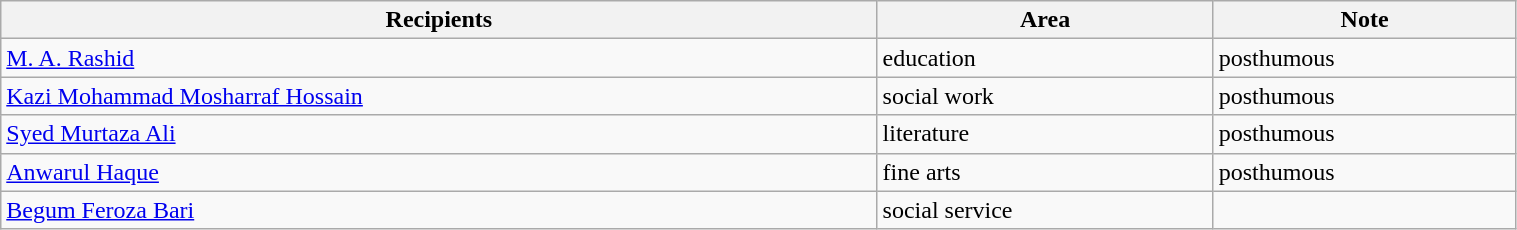<table class="wikitable" style="width:80%;">
<tr>
<th>Recipients</th>
<th>Area</th>
<th>Note</th>
</tr>
<tr>
<td><a href='#'>M. A. Rashid</a></td>
<td>education</td>
<td>posthumous</td>
</tr>
<tr>
<td><a href='#'>Kazi Mohammad Mosharraf Hossain</a></td>
<td>social work</td>
<td>posthumous</td>
</tr>
<tr>
<td><a href='#'>Syed Murtaza Ali</a></td>
<td>literature</td>
<td>posthumous</td>
</tr>
<tr>
<td><a href='#'>Anwarul Haque</a></td>
<td>fine arts</td>
<td>posthumous</td>
</tr>
<tr>
<td><a href='#'>Begum Feroza Bari</a></td>
<td>social service</td>
<td></td>
</tr>
</table>
